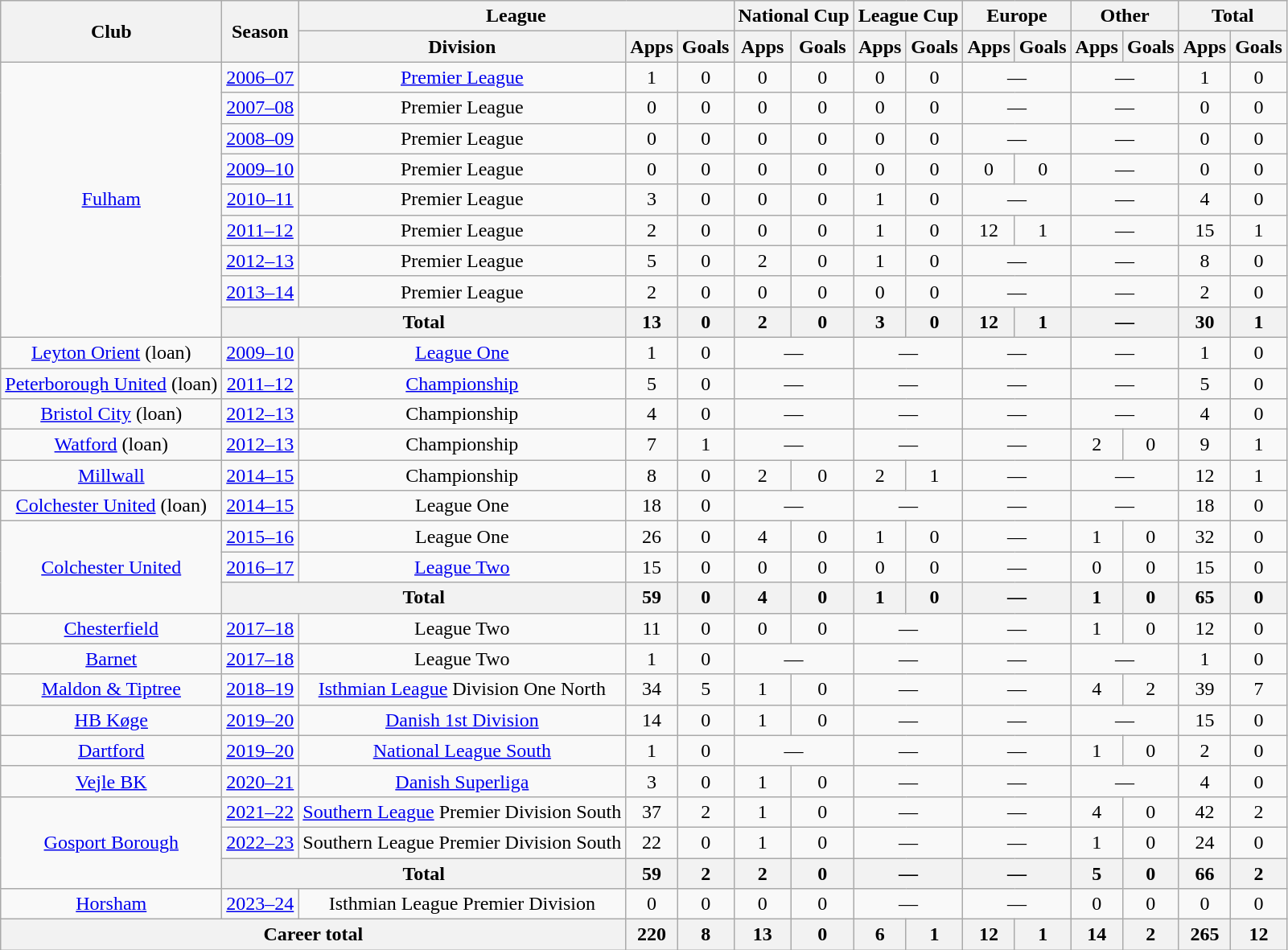<table class="wikitable" style="text-align:center">
<tr>
<th rowspan="2">Club</th>
<th rowspan="2">Season</th>
<th colspan="3">League</th>
<th colspan="2">National Cup</th>
<th colspan="2">League Cup</th>
<th colspan="2">Europe</th>
<th colspan="2">Other</th>
<th colspan="2">Total</th>
</tr>
<tr>
<th>Division</th>
<th>Apps</th>
<th>Goals</th>
<th>Apps</th>
<th>Goals</th>
<th>Apps</th>
<th>Goals</th>
<th>Apps</th>
<th>Goals</th>
<th>Apps</th>
<th>Goals</th>
<th>Apps</th>
<th>Goals</th>
</tr>
<tr>
<td rowspan="9"><a href='#'>Fulham</a></td>
<td><a href='#'>2006–07</a></td>
<td><a href='#'>Premier League</a></td>
<td>1</td>
<td>0</td>
<td>0</td>
<td>0</td>
<td>0</td>
<td>0</td>
<td colspan="2">—</td>
<td colspan="2">—</td>
<td>1</td>
<td>0</td>
</tr>
<tr>
<td><a href='#'>2007–08</a></td>
<td>Premier League</td>
<td>0</td>
<td>0</td>
<td>0</td>
<td>0</td>
<td>0</td>
<td>0</td>
<td colspan="2">—</td>
<td colspan="2">—</td>
<td>0</td>
<td>0</td>
</tr>
<tr>
<td><a href='#'>2008–09</a></td>
<td>Premier League</td>
<td>0</td>
<td>0</td>
<td>0</td>
<td>0</td>
<td>0</td>
<td>0</td>
<td colspan="2">—</td>
<td colspan="2">—</td>
<td>0</td>
<td>0</td>
</tr>
<tr>
<td><a href='#'>2009–10</a></td>
<td>Premier League</td>
<td>0</td>
<td>0</td>
<td>0</td>
<td>0</td>
<td>0</td>
<td>0</td>
<td>0</td>
<td>0</td>
<td colspan="2">—</td>
<td>0</td>
<td>0</td>
</tr>
<tr>
<td><a href='#'>2010–11</a></td>
<td>Premier League</td>
<td>3</td>
<td>0</td>
<td>0</td>
<td>0</td>
<td>1</td>
<td>0</td>
<td colspan="2">—</td>
<td colspan="2">—</td>
<td>4</td>
<td>0</td>
</tr>
<tr>
<td><a href='#'>2011–12</a></td>
<td>Premier League</td>
<td>2</td>
<td>0</td>
<td>0</td>
<td>0</td>
<td>1</td>
<td>0</td>
<td>12</td>
<td>1</td>
<td colspan="2">—</td>
<td>15</td>
<td>1</td>
</tr>
<tr>
<td><a href='#'>2012–13</a></td>
<td>Premier League</td>
<td>5</td>
<td>0</td>
<td>2</td>
<td>0</td>
<td>1</td>
<td>0</td>
<td colspan="2">—</td>
<td colspan="2">—</td>
<td>8</td>
<td>0</td>
</tr>
<tr>
<td><a href='#'>2013–14</a></td>
<td>Premier League</td>
<td>2</td>
<td>0</td>
<td>0</td>
<td>0</td>
<td>0</td>
<td>0</td>
<td colspan="2">—</td>
<td colspan="2">—</td>
<td>2</td>
<td>0</td>
</tr>
<tr>
<th colspan="2">Total</th>
<th>13</th>
<th>0</th>
<th>2</th>
<th>0</th>
<th>3</th>
<th>0</th>
<th>12</th>
<th>1</th>
<th colspan="2">—</th>
<th>30</th>
<th>1</th>
</tr>
<tr>
<td><a href='#'>Leyton Orient</a> (loan)</td>
<td><a href='#'>2009–10</a></td>
<td><a href='#'>League One</a></td>
<td>1</td>
<td>0</td>
<td colspan="2">—</td>
<td colspan="2">—</td>
<td colspan="2">—</td>
<td colspan="2">—</td>
<td>1</td>
<td>0</td>
</tr>
<tr>
<td><a href='#'>Peterborough United</a> (loan)</td>
<td><a href='#'>2011–12</a></td>
<td><a href='#'>Championship</a></td>
<td>5</td>
<td>0</td>
<td colspan="2">—</td>
<td colspan="2">—</td>
<td colspan="2">—</td>
<td colspan="2">—</td>
<td>5</td>
<td>0</td>
</tr>
<tr>
<td><a href='#'>Bristol City</a> (loan)</td>
<td><a href='#'>2012–13</a></td>
<td>Championship</td>
<td>4</td>
<td>0</td>
<td colspan="2">—</td>
<td colspan="2">—</td>
<td colspan="2">—</td>
<td colspan="2">—</td>
<td>4</td>
<td>0</td>
</tr>
<tr>
<td><a href='#'>Watford</a> (loan)</td>
<td><a href='#'>2012–13</a></td>
<td>Championship</td>
<td>7</td>
<td>1</td>
<td colspan="2">—</td>
<td colspan="2">—</td>
<td colspan="2">—</td>
<td>2</td>
<td>0</td>
<td>9</td>
<td>1</td>
</tr>
<tr>
<td><a href='#'>Millwall</a></td>
<td><a href='#'>2014–15</a></td>
<td>Championship</td>
<td>8</td>
<td>0</td>
<td>2</td>
<td>0</td>
<td>2</td>
<td>1</td>
<td colspan="2">—</td>
<td colspan="2">—</td>
<td>12</td>
<td>1</td>
</tr>
<tr>
<td><a href='#'>Colchester United</a> (loan)</td>
<td><a href='#'>2014–15</a></td>
<td>League One</td>
<td>18</td>
<td>0</td>
<td colspan="2">—</td>
<td colspan="2">—</td>
<td colspan="2">—</td>
<td colspan="2">—</td>
<td>18</td>
<td>0</td>
</tr>
<tr>
<td rowspan="3"><a href='#'>Colchester United</a></td>
<td><a href='#'>2015–16</a></td>
<td>League One</td>
<td>26</td>
<td>0</td>
<td>4</td>
<td>0</td>
<td>1</td>
<td>0</td>
<td colspan="2">—</td>
<td>1</td>
<td>0</td>
<td>32</td>
<td>0</td>
</tr>
<tr>
<td><a href='#'>2016–17</a></td>
<td><a href='#'>League Two</a></td>
<td>15</td>
<td>0</td>
<td>0</td>
<td>0</td>
<td>0</td>
<td>0</td>
<td colspan="2">—</td>
<td>0</td>
<td>0</td>
<td>15</td>
<td>0</td>
</tr>
<tr>
<th colspan="2">Total</th>
<th>59</th>
<th>0</th>
<th>4</th>
<th>0</th>
<th>1</th>
<th>0</th>
<th colspan="2">—</th>
<th>1</th>
<th>0</th>
<th>65</th>
<th>0</th>
</tr>
<tr>
<td><a href='#'>Chesterfield</a></td>
<td><a href='#'>2017–18</a></td>
<td>League Two</td>
<td>11</td>
<td>0</td>
<td>0</td>
<td>0</td>
<td colspan="2">—</td>
<td colspan="2">—</td>
<td>1</td>
<td>0</td>
<td>12</td>
<td>0</td>
</tr>
<tr>
<td><a href='#'>Barnet</a></td>
<td><a href='#'>2017–18</a></td>
<td>League Two</td>
<td>1</td>
<td>0</td>
<td colspan="2">—</td>
<td colspan="2">—</td>
<td colspan="2">—</td>
<td colspan="2">—</td>
<td>1</td>
<td>0</td>
</tr>
<tr>
<td><a href='#'>Maldon & Tiptree</a></td>
<td><a href='#'>2018–19</a></td>
<td><a href='#'>Isthmian League</a> Division One North</td>
<td>34</td>
<td>5</td>
<td>1</td>
<td>0</td>
<td colspan="2">—</td>
<td colspan="2">—</td>
<td>4</td>
<td>2</td>
<td>39</td>
<td>7</td>
</tr>
<tr>
<td><a href='#'>HB Køge</a></td>
<td><a href='#'>2019–20</a></td>
<td><a href='#'>Danish 1st Division</a></td>
<td>14</td>
<td>0</td>
<td>1</td>
<td>0</td>
<td colspan="2">—</td>
<td colspan="2">—</td>
<td colspan="2">—</td>
<td>15</td>
<td>0</td>
</tr>
<tr>
<td><a href='#'>Dartford</a></td>
<td><a href='#'>2019–20</a></td>
<td><a href='#'>National League South</a></td>
<td>1</td>
<td>0</td>
<td colspan="2">—</td>
<td colspan="2">—</td>
<td colspan="2">—</td>
<td>1</td>
<td>0</td>
<td>2</td>
<td>0</td>
</tr>
<tr>
<td><a href='#'>Vejle BK</a></td>
<td><a href='#'>2020–21</a></td>
<td><a href='#'>Danish Superliga</a></td>
<td>3</td>
<td>0</td>
<td>1</td>
<td>0</td>
<td colspan="2">—</td>
<td colspan="2">—</td>
<td colspan="2">—</td>
<td>4</td>
<td>0</td>
</tr>
<tr>
<td rowspan="3"><a href='#'>Gosport Borough</a></td>
<td><a href='#'>2021–22</a></td>
<td><a href='#'>Southern League</a> Premier Division South</td>
<td>37</td>
<td>2</td>
<td>1</td>
<td>0</td>
<td colspan="2">—</td>
<td colspan="2">—</td>
<td>4</td>
<td>0</td>
<td>42</td>
<td>2</td>
</tr>
<tr>
<td><a href='#'>2022–23</a></td>
<td>Southern League Premier Division South</td>
<td>22</td>
<td>0</td>
<td>1</td>
<td>0</td>
<td colspan="2">—</td>
<td colspan="2">—</td>
<td>1</td>
<td>0</td>
<td>24</td>
<td>0</td>
</tr>
<tr>
<th colspan="2">Total</th>
<th>59</th>
<th>2</th>
<th>2</th>
<th>0</th>
<th colspan="2">—</th>
<th colspan="2">—</th>
<th>5</th>
<th>0</th>
<th>66</th>
<th>2</th>
</tr>
<tr>
<td><a href='#'>Horsham</a></td>
<td><a href='#'>2023–24</a></td>
<td>Isthmian League Premier Division</td>
<td>0</td>
<td>0</td>
<td>0</td>
<td>0</td>
<td colspan="2">—</td>
<td colspan="2">—</td>
<td>0</td>
<td>0</td>
<td>0</td>
<td>0</td>
</tr>
<tr>
<th colspan="3">Career total</th>
<th>220</th>
<th>8</th>
<th>13</th>
<th>0</th>
<th>6</th>
<th>1</th>
<th>12</th>
<th>1</th>
<th>14</th>
<th>2</th>
<th>265</th>
<th>12</th>
</tr>
</table>
